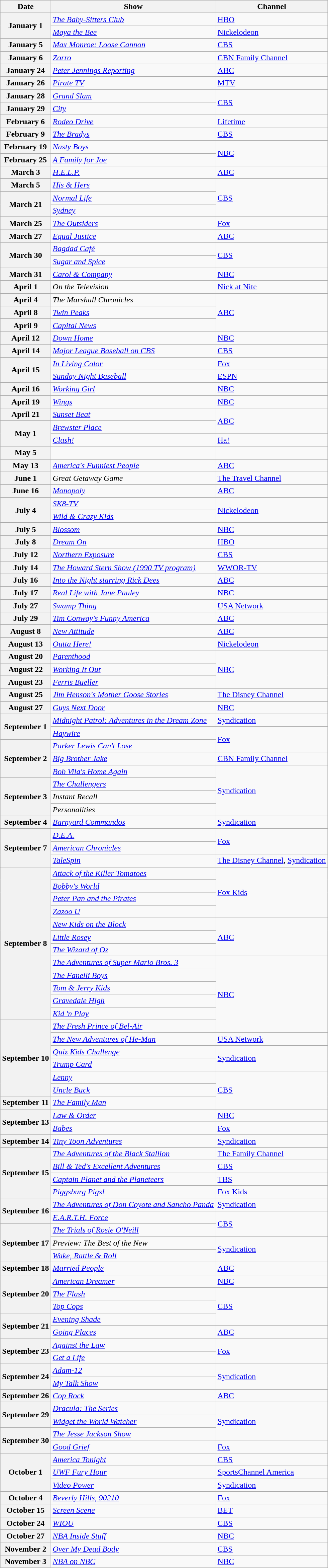<table class="wikitable sortable">
<tr>
<th>Date</th>
<th>Show</th>
<th>Channel</th>
</tr>
<tr>
<th rowspan="2">January 1</th>
<td><em><a href='#'>The Baby-Sitters Club</a></em></td>
<td><a href='#'>HBO</a></td>
</tr>
<tr>
<td><em><a href='#'>Maya the Bee</a></em></td>
<td><a href='#'>Nickelodeon</a></td>
</tr>
<tr>
<th>January 5</th>
<td><em><a href='#'>Max Monroe: Loose Cannon</a></em></td>
<td><a href='#'>CBS</a></td>
</tr>
<tr>
<th>January 6</th>
<td><em><a href='#'>Zorro</a></em></td>
<td><a href='#'>CBN Family Channel</a></td>
</tr>
<tr>
<th>January 24</th>
<td><em><a href='#'>Peter Jennings Reporting</a></em></td>
<td><a href='#'>ABC</a></td>
</tr>
<tr>
<th>January 26</th>
<td><em><a href='#'>Pirate TV</a></em></td>
<td><a href='#'>MTV</a></td>
</tr>
<tr>
<th>January 28</th>
<td><em><a href='#'>Grand Slam</a></em></td>
<td rowspan="2"><a href='#'>CBS</a></td>
</tr>
<tr>
<th>January 29</th>
<td><em><a href='#'>City</a></em></td>
</tr>
<tr>
<th>February 6</th>
<td><em><a href='#'>Rodeo Drive</a></em></td>
<td><a href='#'>Lifetime</a></td>
</tr>
<tr>
<th>February 9</th>
<td><em><a href='#'>The Bradys</a></em></td>
<td><a href='#'>CBS</a></td>
</tr>
<tr>
<th>February 19</th>
<td><em><a href='#'>Nasty Boys</a></em></td>
<td rowspan="2"><a href='#'>NBC</a></td>
</tr>
<tr>
<th>February 25</th>
<td><em><a href='#'>A Family for Joe</a></em></td>
</tr>
<tr>
<th>March 3</th>
<td><em><a href='#'>H.E.L.P.</a></em></td>
<td><a href='#'>ABC</a></td>
</tr>
<tr>
<th>March 5</th>
<td><em><a href='#'>His & Hers</a></em></td>
<td rowspan="3"><a href='#'>CBS</a></td>
</tr>
<tr>
<th rowspan="2">March 21</th>
<td><em><a href='#'>Normal Life</a></em></td>
</tr>
<tr>
<td><em><a href='#'>Sydney</a></em></td>
</tr>
<tr>
<th>March 25</th>
<td><em><a href='#'>The Outsiders</a></em></td>
<td><a href='#'>Fox</a></td>
</tr>
<tr>
<th>March 27</th>
<td><em><a href='#'>Equal Justice</a></em></td>
<td><a href='#'>ABC</a></td>
</tr>
<tr>
<th rowspan="2">March 30</th>
<td><em><a href='#'>Bagdad Café</a></em></td>
<td rowspan="2"><a href='#'>CBS</a></td>
</tr>
<tr>
<td><em><a href='#'>Sugar and Spice</a></em></td>
</tr>
<tr>
<th>March 31</th>
<td><em><a href='#'>Carol & Company</a></em></td>
<td><a href='#'>NBC</a></td>
</tr>
<tr>
<th>April 1</th>
<td><em>On the Television</em></td>
<td><a href='#'>Nick at Nite</a></td>
</tr>
<tr>
<th>April 4</th>
<td><em>The Marshall Chronicles</em></td>
<td rowspan="3"><a href='#'>ABC</a></td>
</tr>
<tr>
<th>April 8</th>
<td><em><a href='#'>Twin Peaks</a></em></td>
</tr>
<tr>
<th>April 9</th>
<td><em><a href='#'>Capital News</a></em></td>
</tr>
<tr>
<th>April 12</th>
<td><em><a href='#'>Down Home</a></em></td>
<td><a href='#'>NBC</a></td>
</tr>
<tr>
<th>April 14</th>
<td><em><a href='#'>Major League Baseball on CBS</a></em></td>
<td><a href='#'>CBS</a></td>
</tr>
<tr>
<th rowspan="2">April 15</th>
<td><em><a href='#'>In Living Color</a></em></td>
<td><a href='#'>Fox</a></td>
</tr>
<tr>
<td><em><a href='#'>Sunday Night Baseball</a></em></td>
<td><a href='#'>ESPN</a></td>
</tr>
<tr>
<th>April 16</th>
<td><em><a href='#'>Working Girl</a></em></td>
<td><a href='#'>NBC</a></td>
</tr>
<tr>
<th>April 19</th>
<td><em><a href='#'>Wings</a></em></td>
<td><a href='#'>NBC</a></td>
</tr>
<tr>
<th>April 21</th>
<td><em><a href='#'>Sunset Beat</a></em></td>
<td rowspan="2"><a href='#'>ABC</a></td>
</tr>
<tr>
<th rowspan="2">May 1</th>
<td><em><a href='#'>Brewster Place</a></em></td>
</tr>
<tr>
<td><em><a href='#'>Clash!</a></em></td>
<td><a href='#'>Ha!</a></td>
</tr>
<tr>
<th>May 5</th>
<td></td>
</tr>
<tr>
<th>May 13</th>
<td><em><a href='#'>America's Funniest People</a></em></td>
<td><a href='#'>ABC</a></td>
</tr>
<tr>
<th>June 1</th>
<td><em>Great Getaway Game</em></td>
<td><a href='#'>The Travel Channel</a></td>
</tr>
<tr>
<th>June 16</th>
<td><em><a href='#'>Monopoly</a></em></td>
<td><a href='#'>ABC</a></td>
</tr>
<tr>
<th rowspan="2">July 4</th>
<td><em><a href='#'>SK8-TV</a></em></td>
<td rowspan="2"><a href='#'>Nickelodeon</a></td>
</tr>
<tr>
<td><em><a href='#'>Wild & Crazy Kids</a></em></td>
</tr>
<tr>
<th>July 5</th>
<td><em><a href='#'>Blossom</a></em></td>
<td><a href='#'>NBC</a></td>
</tr>
<tr>
<th>July 8</th>
<td><em><a href='#'>Dream On</a></em></td>
<td><a href='#'>HBO</a></td>
</tr>
<tr>
<th>July 12</th>
<td><em><a href='#'>Northern Exposure</a></em></td>
<td><a href='#'>CBS</a></td>
</tr>
<tr>
<th>July 14</th>
<td><em><a href='#'>The Howard Stern Show (1990 TV program)</a></em></td>
<td><a href='#'>WWOR-TV</a></td>
</tr>
<tr>
<th>July 16</th>
<td><em><a href='#'>Into the Night starring Rick Dees</a></em></td>
<td><a href='#'>ABC</a></td>
</tr>
<tr>
<th>July 17</th>
<td><em><a href='#'>Real Life with Jane Pauley</a></em></td>
<td><a href='#'>NBC</a></td>
</tr>
<tr>
<th>July 27</th>
<td><em><a href='#'>Swamp Thing</a></em></td>
<td><a href='#'>USA Network</a></td>
</tr>
<tr>
<th>July 29</th>
<td><em><a href='#'>Tim Conway's Funny America</a></em></td>
<td><a href='#'>ABC</a></td>
</tr>
<tr>
<th>August 8</th>
<td><em><a href='#'>New Attitude</a></em></td>
<td><a href='#'>ABC</a></td>
</tr>
<tr>
<th>August 13</th>
<td><em><a href='#'>Outta Here!</a></em></td>
<td><a href='#'>Nickelodeon</a></td>
</tr>
<tr>
<th>August 20</th>
<td><em><a href='#'>Parenthood</a></em></td>
<td rowspan="3"><a href='#'>NBC</a></td>
</tr>
<tr>
<th>August 22</th>
<td><em><a href='#'>Working It Out</a></em></td>
</tr>
<tr>
<th>August 23</th>
<td><em><a href='#'>Ferris Bueller</a></em></td>
</tr>
<tr>
<th>August 25</th>
<td><em><a href='#'>Jim Henson's Mother Goose Stories</a></em></td>
<td><a href='#'>The Disney Channel</a></td>
</tr>
<tr>
<th>August 27</th>
<td><em><a href='#'>Guys Next Door</a></em></td>
<td><a href='#'>NBC</a></td>
</tr>
<tr>
<th rowspan="2">September 1</th>
<td><em><a href='#'>Midnight Patrol: Adventures in the Dream Zone</a></em></td>
<td><a href='#'>Syndication</a></td>
</tr>
<tr>
<td><em><a href='#'>Haywire</a></em></td>
<td rowspan="2"><a href='#'>Fox</a></td>
</tr>
<tr>
<th rowspan="3">September 2</th>
<td><em><a href='#'>Parker Lewis Can't Lose</a></em></td>
</tr>
<tr>
<td><em><a href='#'>Big Brother Jake</a></em></td>
<td><a href='#'>CBN Family Channel</a></td>
</tr>
<tr>
<td><em><a href='#'>Bob Vila's Home Again</a></em></td>
<td rowspan="4"><a href='#'>Syndication</a></td>
</tr>
<tr>
<th rowspan="3">September 3</th>
<td><em><a href='#'>The Challengers</a></em></td>
</tr>
<tr>
<td><em>Instant Recall</em></td>
</tr>
<tr>
<td><em>Personalities</em></td>
</tr>
<tr>
<th>September 4</th>
<td><em><a href='#'>Barnyard Commandos</a></em></td>
<td><a href='#'>Syndication</a></td>
</tr>
<tr>
<th rowspan="3">September 7</th>
<td><em><a href='#'>D.E.A.</a></em></td>
<td rowspan="2"><a href='#'>Fox</a></td>
</tr>
<tr>
<td><em><a href='#'>American Chronicles</a></em></td>
</tr>
<tr>
<td><em><a href='#'>TaleSpin</a></em></td>
<td><a href='#'>The Disney Channel</a>, <a href='#'>Syndication</a></td>
</tr>
<tr>
<th rowspan="13">September 8</th>
</tr>
<tr>
<td><em><a href='#'>Attack of the Killer Tomatoes</a></em></td>
<td rowspan="4"><a href='#'>Fox Kids</a></td>
</tr>
<tr>
<td><em><a href='#'>Bobby's World</a></em></td>
</tr>
<tr>
<td><em><a href='#'>Peter Pan and the Pirates</a></em></td>
</tr>
<tr>
<td><em><a href='#'>Zazoo U</a></em></td>
</tr>
<tr>
<td><em><a href='#'>New Kids on the Block</a></em></td>
<td rowspan="3"><a href='#'>ABC</a></td>
</tr>
<tr>
<td><em><a href='#'>Little Rosey</a></em></td>
</tr>
<tr>
<td><em><a href='#'>The Wizard of Oz</a></em></td>
</tr>
<tr>
<td><em><a href='#'>The Adventures of Super Mario Bros. 3</a></em></td>
<td rowspan="6"><a href='#'>NBC</a></td>
</tr>
<tr>
<td><em><a href='#'>The Fanelli Boys</a></em></td>
</tr>
<tr>
<td><em><a href='#'>Tom & Jerry Kids</a></em></td>
</tr>
<tr>
<td><em><a href='#'>Gravedale High</a></em></td>
</tr>
<tr>
<td><em><a href='#'>Kid 'n Play</a></em></td>
</tr>
<tr>
<th rowspan="6">September 10</th>
<td><em><a href='#'>The Fresh Prince of Bel-Air</a></em></td>
</tr>
<tr>
<td><em><a href='#'>The New Adventures of He-Man</a></em></td>
<td><a href='#'>USA Network</a></td>
</tr>
<tr>
<td><em><a href='#'>Quiz Kids Challenge</a></em></td>
<td rowspan="2"><a href='#'>Syndication</a></td>
</tr>
<tr>
<td><em><a href='#'>Trump Card</a></em></td>
</tr>
<tr>
<td><em><a href='#'>Lenny</a></em></td>
<td rowspan="3"><a href='#'>CBS</a></td>
</tr>
<tr>
<td><em><a href='#'>Uncle Buck</a></em></td>
</tr>
<tr>
<th>September 11</th>
<td><em><a href='#'>The Family Man</a></em></td>
</tr>
<tr>
<th rowspan="2">September 13</th>
<td><em><a href='#'>Law & Order</a></em></td>
<td><a href='#'>NBC</a></td>
</tr>
<tr>
<td><em><a href='#'>Babes</a></em></td>
<td><a href='#'>Fox</a></td>
</tr>
<tr>
<th>September 14</th>
<td><em><a href='#'>Tiny Toon Adventures</a></em></td>
<td><a href='#'>Syndication</a></td>
</tr>
<tr>
<th rowspan="4">September 15</th>
<td><em><a href='#'>The Adventures of the Black Stallion</a></em></td>
<td><a href='#'>The Family Channel</a></td>
</tr>
<tr>
<td><em><a href='#'>Bill & Ted's Excellent Adventures</a></em></td>
<td><a href='#'>CBS</a></td>
</tr>
<tr>
<td><em><a href='#'>Captain Planet and the Planeteers</a></em></td>
<td><a href='#'>TBS</a></td>
</tr>
<tr>
<td><em><a href='#'>Piggsburg Pigs!</a></em></td>
<td><a href='#'>Fox Kids</a></td>
</tr>
<tr>
<th rowspan="2">September 16</th>
<td><em><a href='#'>The Adventures of Don Coyote and Sancho Panda</a></em></td>
<td><a href='#'>Syndication</a></td>
</tr>
<tr>
<td><em><a href='#'>E.A.R.T.H. Force</a></em></td>
<td rowspan="2"><a href='#'>CBS</a></td>
</tr>
<tr>
<th rowspan="3">September 17</th>
<td><em><a href='#'>The Trials of Rosie O'Neill</a></em></td>
</tr>
<tr>
<td><em>Preview: The Best of the New</em></td>
<td rowspan="2"><a href='#'>Syndication</a></td>
</tr>
<tr>
<td><em><a href='#'>Wake, Rattle & Roll</a></em></td>
</tr>
<tr>
<th>September 18</th>
<td><em><a href='#'>Married People</a></em></td>
<td><a href='#'>ABC</a></td>
</tr>
<tr>
<th rowspan="3">September 20</th>
<td><em><a href='#'>American Dreamer</a></em></td>
<td><a href='#'>NBC</a></td>
</tr>
<tr>
<td><em><a href='#'>The Flash</a></em></td>
<td rowspan="3"><a href='#'>CBS</a></td>
</tr>
<tr>
<td><em><a href='#'>Top Cops</a></em></td>
</tr>
<tr>
<th rowspan="2">September 21</th>
<td><em><a href='#'>Evening Shade</a></em></td>
</tr>
<tr>
<td><em><a href='#'>Going Places</a></em></td>
<td><a href='#'>ABC</a></td>
</tr>
<tr>
<th rowspan="2">September 23</th>
<td><em><a href='#'>Against the Law</a></em></td>
<td rowspan="2"><a href='#'>Fox</a></td>
</tr>
<tr>
<td><em><a href='#'>Get a Life</a></em></td>
</tr>
<tr>
<th rowspan="2">September 24</th>
<td><em><a href='#'>Adam-12</a></em></td>
<td rowspan="2"><a href='#'>Syndication</a></td>
</tr>
<tr>
<td><em><a href='#'>My Talk Show</a></em></td>
</tr>
<tr>
<th>September 26</th>
<td><em><a href='#'>Cop Rock</a></em></td>
<td><a href='#'>ABC</a></td>
</tr>
<tr>
<th rowspan="2">September 29</th>
<td><em><a href='#'>Dracula: The Series</a></em></td>
<td rowspan="3"><a href='#'>Syndication</a></td>
</tr>
<tr>
<td><em><a href='#'>Widget the World Watcher</a></em></td>
</tr>
<tr>
<th rowspan="2">September 30</th>
<td><em><a href='#'>The Jesse Jackson Show</a></em></td>
</tr>
<tr>
<td><em><a href='#'>Good Grief</a></em></td>
<td><a href='#'>Fox</a></td>
</tr>
<tr>
<th rowspan="3">October 1</th>
<td><em><a href='#'>America Tonight</a></em></td>
<td><a href='#'>CBS</a></td>
</tr>
<tr>
<td><em><a href='#'>UWF Fury Hour</a></em></td>
<td><a href='#'>SportsChannel America</a></td>
</tr>
<tr>
<td><em><a href='#'>Video Power</a></em></td>
<td><a href='#'>Syndication</a></td>
</tr>
<tr>
<th>October 4</th>
<td><em><a href='#'>Beverly Hills, 90210</a></em></td>
<td><a href='#'>Fox</a></td>
</tr>
<tr>
<th>October 15</th>
<td><em><a href='#'>Screen Scene</a></em></td>
<td><a href='#'>BET</a></td>
</tr>
<tr>
<th>October 24</th>
<td><em><a href='#'>WIOU</a></em></td>
<td><a href='#'>CBS</a></td>
</tr>
<tr>
<th>October 27</th>
<td><em><a href='#'>NBA Inside Stuff</a></em></td>
<td><a href='#'>NBC</a></td>
</tr>
<tr>
<th>November 2</th>
<td><em><a href='#'>Over My Dead Body</a></em></td>
<td><a href='#'>CBS</a></td>
</tr>
<tr>
<th>November 3</th>
<td><em><a href='#'>NBA on NBC</a></em></td>
<td><a href='#'>NBC</a></td>
</tr>
</table>
